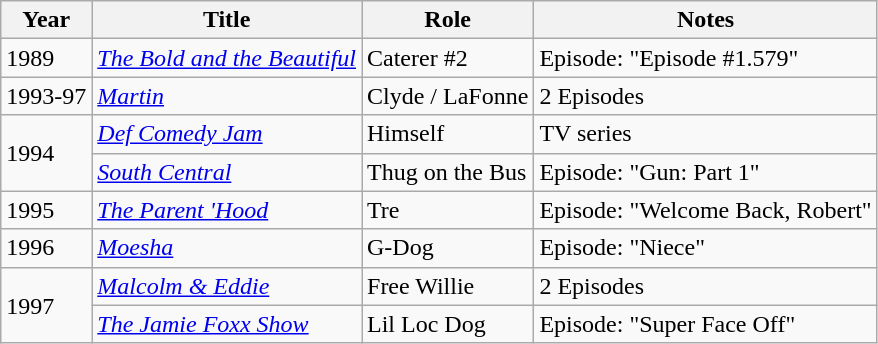<table class="wikitable plainrowheaders sortable" style="margin-right: 0;">
<tr>
<th scope="col">Year</th>
<th scope="col">Title</th>
<th scope="col">Role</th>
<th scope="col" class="unsortable">Notes</th>
</tr>
<tr>
<td>1989</td>
<td><em><a href='#'>The Bold and the Beautiful</a></em></td>
<td>Caterer #2</td>
<td>Episode: "Episode #1.579"</td>
</tr>
<tr>
<td>1993-97</td>
<td><em><a href='#'>Martin</a></em></td>
<td>Clyde / LaFonne</td>
<td>2 Episodes</td>
</tr>
<tr>
<td rowspan=2>1994</td>
<td><em><a href='#'>Def Comedy Jam</a></em></td>
<td>Himself</td>
<td>TV series</td>
</tr>
<tr>
<td><em><a href='#'>South Central</a></em></td>
<td>Thug on the Bus</td>
<td>Episode: "Gun: Part 1"</td>
</tr>
<tr>
<td>1995</td>
<td><em><a href='#'>The Parent 'Hood</a></em></td>
<td>Tre</td>
<td>Episode: "Welcome Back, Robert"</td>
</tr>
<tr>
<td>1996</td>
<td><em><a href='#'>Moesha</a></em></td>
<td>G-Dog</td>
<td>Episode: "Niece"</td>
</tr>
<tr>
<td rowspan=2>1997</td>
<td><em><a href='#'>Malcolm & Eddie</a></em></td>
<td>Free Willie</td>
<td>2 Episodes</td>
</tr>
<tr>
<td><em><a href='#'>The Jamie Foxx Show</a></em></td>
<td>Lil Loc Dog</td>
<td>Episode: "Super Face Off"</td>
</tr>
</table>
